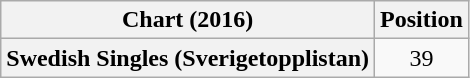<table class="wikitable plainrowheaders">
<tr>
<th scope="col">Chart (2016)</th>
<th scope="col">Position</th>
</tr>
<tr>
<th scope="row">Swedish Singles (Sverigetopplistan)</th>
<td style="text-align:center">39</td>
</tr>
</table>
